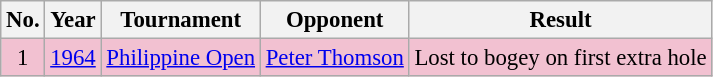<table class="wikitable" style="font-size:95%;">
<tr>
<th>No.</th>
<th>Year</th>
<th>Tournament</th>
<th>Opponent</th>
<th>Result</th>
</tr>
<tr style="background:#F2C1D1;">
<td align=center>1</td>
<td><a href='#'>1964</a></td>
<td><a href='#'>Philippine Open</a></td>
<td> <a href='#'>Peter Thomson</a></td>
<td>Lost to bogey on first extra hole</td>
</tr>
</table>
